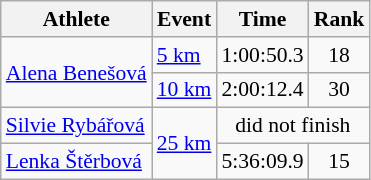<table class="wikitable" style="font-size:90%;">
<tr>
<th>Athlete</th>
<th>Event</th>
<th>Time</th>
<th>Rank</th>
</tr>
<tr align=center>
<td align=left rowspan=2><a href='#'>Alena Benešová</a></td>
<td align=left><a href='#'>5 km</a></td>
<td>1:00:50.3</td>
<td>18</td>
</tr>
<tr align=center>
<td align=left><a href='#'>10 km</a></td>
<td>2:00:12.4</td>
<td>30</td>
</tr>
<tr align=center>
<td align=left><a href='#'>Silvie Rybářová</a></td>
<td align=left rowspan=2><a href='#'>25 km</a></td>
<td colspan=2>did not finish</td>
</tr>
<tr align=center>
<td align=left><a href='#'>Lenka Štěrbová</a></td>
<td>5:36:09.9</td>
<td>15</td>
</tr>
</table>
